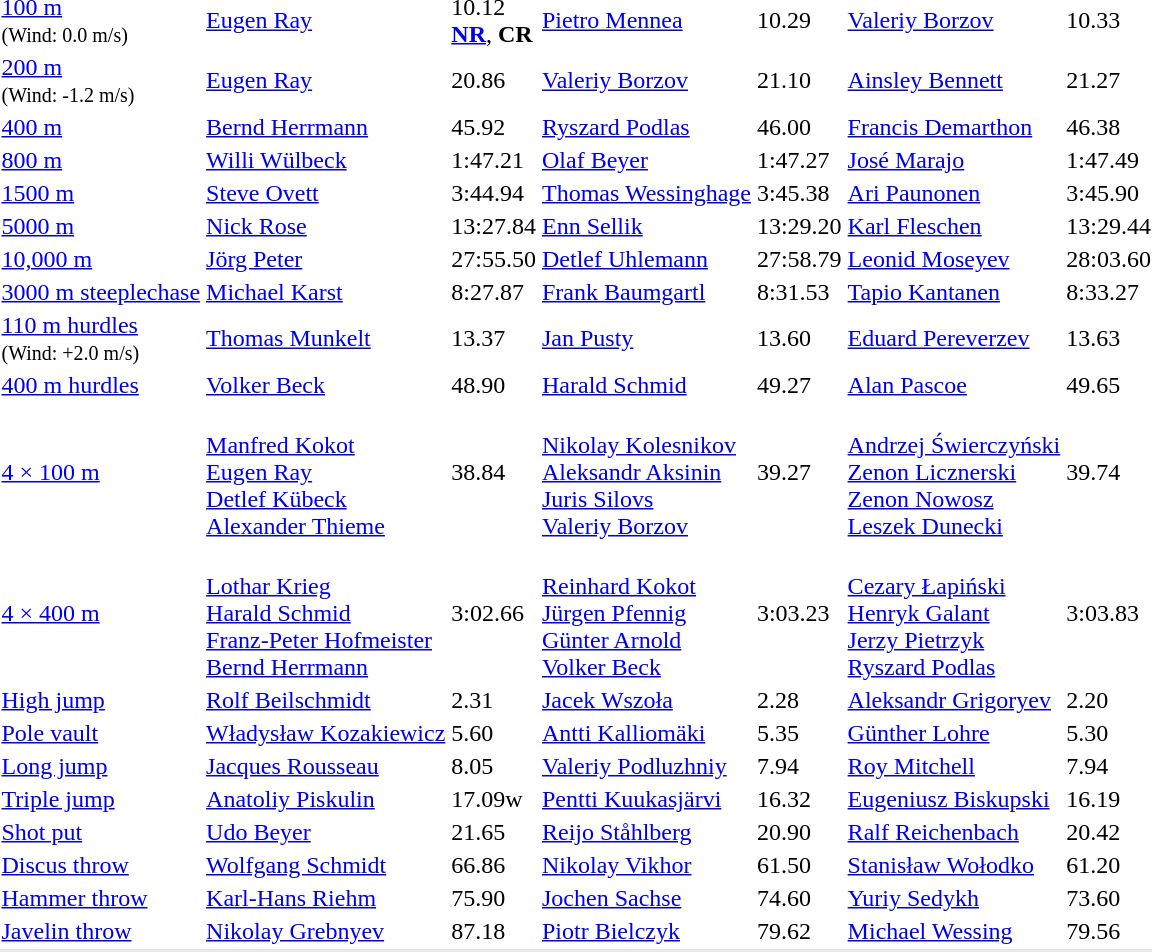<table>
<tr>
<td><a href='#'>100 m</a><br><small>(Wind: 0.0 m/s)</small></td>
<td><a href='#'>Eugen Ray</a><br></td>
<td>10.12<br><strong><a href='#'>NR</a></strong>, <strong>CR</strong></td>
<td><a href='#'>Pietro Mennea</a><br></td>
<td>10.29</td>
<td><a href='#'>Valeriy Borzov</a><br></td>
<td>10.33</td>
</tr>
<tr>
<td><a href='#'>200 m</a><br><small>(Wind: -1.2 m/s)</small></td>
<td><a href='#'>Eugen Ray</a><br></td>
<td>20.86</td>
<td><a href='#'>Valeriy Borzov</a><br></td>
<td>21.10</td>
<td><a href='#'>Ainsley Bennett</a><br></td>
<td>21.27</td>
</tr>
<tr>
<td><a href='#'>400 m</a></td>
<td><a href='#'>Bernd Herrmann</a><br></td>
<td>45.92</td>
<td><a href='#'>Ryszard Podlas</a><br></td>
<td>46.00</td>
<td><a href='#'>Francis Demarthon</a><br></td>
<td>46.38</td>
</tr>
<tr>
<td><a href='#'>800 m</a></td>
<td><a href='#'>Willi Wülbeck</a><br></td>
<td>1:47.21</td>
<td><a href='#'>Olaf Beyer</a><br></td>
<td>1:47.27</td>
<td><a href='#'>José Marajo</a><br></td>
<td>1:47.49</td>
</tr>
<tr>
<td><a href='#'>1500 m</a></td>
<td><a href='#'>Steve Ovett</a><br></td>
<td>3:44.94</td>
<td><a href='#'>Thomas Wessinghage</a><br></td>
<td>3:45.38</td>
<td><a href='#'>Ari Paunonen</a><br></td>
<td>3:45.90</td>
</tr>
<tr>
<td><a href='#'>5000 m</a></td>
<td><a href='#'>Nick Rose</a><br></td>
<td>13:27.84 </td>
<td><a href='#'>Enn Sellik</a><br></td>
<td>13:29.20</td>
<td><a href='#'>Karl Fleschen</a><br></td>
<td>13:29.44</td>
</tr>
<tr>
<td><a href='#'>10,000 m</a></td>
<td><a href='#'>Jörg Peter</a><br></td>
<td>27:55.50 </td>
<td><a href='#'>Detlef Uhlemann</a><br></td>
<td>27:58.79</td>
<td><a href='#'>Leonid Moseyev</a><br></td>
<td>28:03.60</td>
</tr>
<tr>
<td><a href='#'>3000 m steeplechase</a></td>
<td><a href='#'>Michael Karst</a><br></td>
<td>8:27.87</td>
<td><a href='#'>Frank Baumgartl</a><br></td>
<td>8:31.53</td>
<td><a href='#'>Tapio Kantanen</a><br></td>
<td>8:33.27</td>
</tr>
<tr>
<td><a href='#'>110 m hurdles</a><br><small>(Wind: +2.0 m/s)</small></td>
<td><a href='#'>Thomas Munkelt</a><br></td>
<td>13.37 </td>
<td><a href='#'>Jan Pusty</a><br></td>
<td>13.60</td>
<td><a href='#'>Eduard Pereverzev</a><br></td>
<td>13.63</td>
</tr>
<tr>
<td><a href='#'>400 m hurdles</a></td>
<td><a href='#'>Volker Beck</a><br></td>
<td>48.90 </td>
<td><a href='#'>Harald Schmid</a><br></td>
<td>49.27</td>
<td><a href='#'>Alan Pascoe</a><br></td>
<td>49.65</td>
</tr>
<tr>
<td><a href='#'>4 × 100 m</a></td>
<td><br><a href='#'>Manfred Kokot</a><br><a href='#'>Eugen Ray</a><br><a href='#'>Detlef Kübeck</a><br><a href='#'>Alexander Thieme</a></td>
<td>38.84 </td>
<td><br><a href='#'>Nikolay Kolesnikov</a><br><a href='#'>Aleksandr Aksinin</a><br><a href='#'>Juris Silovs</a><br><a href='#'>Valeriy Borzov</a></td>
<td>39.27</td>
<td><br><a href='#'>Andrzej Świerczyński</a><br><a href='#'>Zenon Licznerski</a><br><a href='#'>Zenon Nowosz</a><br><a href='#'>Leszek Dunecki</a></td>
<td>39.74</td>
</tr>
<tr>
<td><a href='#'>4 × 400 m</a></td>
<td><br><a href='#'>Lothar Krieg</a><br><a href='#'>Harald Schmid</a><br><a href='#'>Franz-Peter Hofmeister</a><br><a href='#'>Bernd Herrmann</a></td>
<td>3:02.66 </td>
<td><br><a href='#'>Reinhard Kokot</a><br><a href='#'>Jürgen Pfennig</a><br><a href='#'>Günter Arnold</a><br><a href='#'>Volker Beck</a></td>
<td>3:03.23</td>
<td><br><a href='#'>Cezary Łapiński</a><br><a href='#'>Henryk Galant</a><br><a href='#'>Jerzy Pietrzyk</a><br><a href='#'>Ryszard Podlas</a></td>
<td>3:03.83</td>
</tr>
<tr>
<td><a href='#'>High jump</a></td>
<td><a href='#'>Rolf Beilschmidt</a><br></td>
<td>2.31 </td>
<td><a href='#'>Jacek Wszoła</a><br></td>
<td>2.28</td>
<td><a href='#'>Aleksandr Grigoryev</a><br></td>
<td>2.20</td>
</tr>
<tr>
<td><a href='#'>Pole vault</a></td>
<td><a href='#'>Władysław Kozakiewicz</a><br></td>
<td>5.60 </td>
<td><a href='#'>Antti Kalliomäki</a><br></td>
<td>5.35</td>
<td><a href='#'>Günther Lohre</a><br></td>
<td>5.30</td>
</tr>
<tr>
<td><a href='#'>Long jump</a></td>
<td><a href='#'>Jacques Rousseau</a><br></td>
<td>8.05</td>
<td><a href='#'>Valeriy Podluzhniy</a><br></td>
<td>7.94</td>
<td><a href='#'>Roy Mitchell</a><br></td>
<td>7.94</td>
</tr>
<tr>
<td><a href='#'>Triple jump</a></td>
<td><a href='#'>Anatoliy Piskulin</a><br></td>
<td>17.09w</td>
<td><a href='#'>Pentti Kuukasjärvi</a><br></td>
<td>16.32</td>
<td><a href='#'>Eugeniusz Biskupski</a><br></td>
<td>16.19</td>
</tr>
<tr>
<td><a href='#'>Shot put</a></td>
<td><a href='#'>Udo Beyer</a><br></td>
<td>21.65 </td>
<td><a href='#'>Reijo Ståhlberg</a><br></td>
<td>20.90</td>
<td><a href='#'>Ralf Reichenbach</a><br></td>
<td>20.42</td>
</tr>
<tr>
<td><a href='#'>Discus throw</a></td>
<td><a href='#'>Wolfgang Schmidt</a><br></td>
<td>66.86 </td>
<td><a href='#'>Nikolay Vikhor</a><br></td>
<td>61.50</td>
<td><a href='#'>Stanisław Wołodko</a><br></td>
<td>61.20</td>
</tr>
<tr>
<td><a href='#'>Hammer throw</a></td>
<td><a href='#'>Karl-Hans Riehm</a><br></td>
<td>75.90</td>
<td><a href='#'>Jochen Sachse</a><br></td>
<td>74.60</td>
<td><a href='#'>Yuriy Sedykh</a><br></td>
<td>73.60</td>
</tr>
<tr>
<td><a href='#'>Javelin throw</a></td>
<td><a href='#'>Nikolay Grebnyev</a><br></td>
<td>87.18</td>
<td><a href='#'>Piotr Bielczyk</a><br></td>
<td>79.62</td>
<td><a href='#'>Michael Wessing</a><br></td>
<td>79.56</td>
</tr>
<tr style="background:#e8e8e8;">
<td colspan=7></td>
</tr>
</table>
